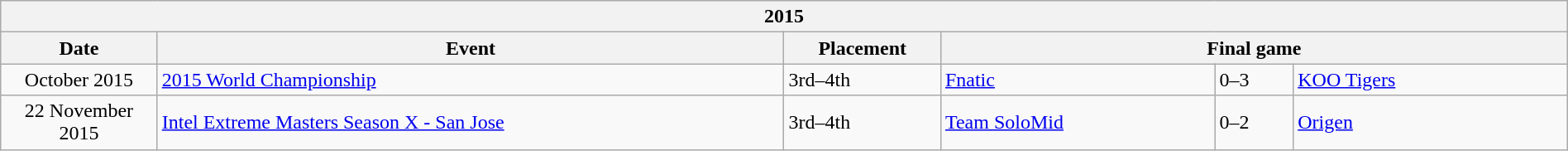<table class="sortable wikitable" style="width: 100%;">
<tr>
<th colspan="6">2015</th>
</tr>
<tr>
<th style="width:10%;">Date</th>
<th style="width:40%;">Event</th>
<th style="width:10%;">Placement</th>
<th colspan="3">Final game</th>
</tr>
<tr>
<td style="text-align:center;">October 2015</td>
<td><a href='#'>2015 World Championship</a></td>
<td>3rd–4th</td>
<td style="width:17.5%;"><a href='#'>Fnatic</a></td>
<td>0–3</td>
<td style="width:17.5%;"><a href='#'>KOO Tigers</a></td>
</tr>
<tr>
<td style="text-align:center;">22 November 2015</td>
<td><a href='#'>Intel Extreme Masters Season X - San Jose</a></td>
<td>3rd–4th</td>
<td style="width:17.5%;"><a href='#'>Team SoloMid</a></td>
<td>0–2</td>
<td style="width:17.5%;"><a href='#'>Origen</a></td>
</tr>
</table>
